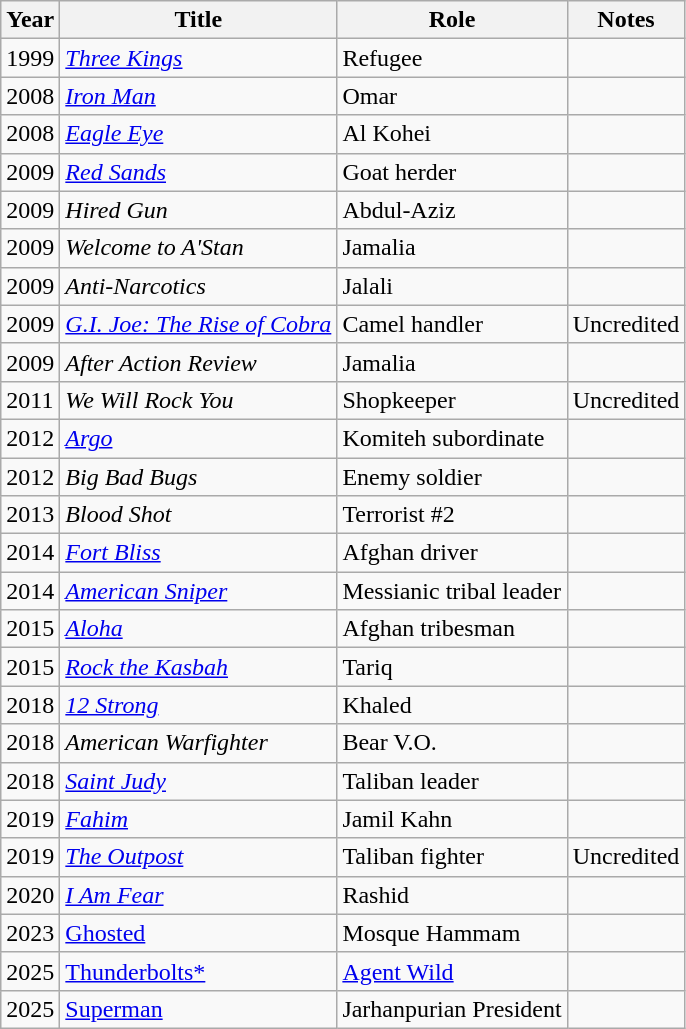<table class="wikitable sortable mw-collapsible">
<tr>
<th>Year</th>
<th>Title</th>
<th>Role</th>
<th>Notes</th>
</tr>
<tr>
<td>1999</td>
<td><a href='#'><em>Three Kings</em></a></td>
<td>Refugee</td>
<td></td>
</tr>
<tr>
<td>2008</td>
<td><a href='#'><em>Iron Man</em></a></td>
<td>Omar</td>
<td></td>
</tr>
<tr>
<td>2008</td>
<td><em><a href='#'>Eagle Eye</a></em></td>
<td>Al Kohei</td>
<td></td>
</tr>
<tr>
<td>2009</td>
<td><em><a href='#'>Red Sands</a></em></td>
<td>Goat herder</td>
<td></td>
</tr>
<tr>
<td>2009</td>
<td><em>Hired Gun</em></td>
<td>Abdul-Aziz</td>
<td></td>
</tr>
<tr>
<td>2009</td>
<td><em>Welcome to A'Stan</em></td>
<td>Jamalia</td>
<td></td>
</tr>
<tr>
<td>2009</td>
<td><em>Anti-Narcotics</em></td>
<td>Jalali</td>
<td></td>
</tr>
<tr>
<td>2009</td>
<td><em><a href='#'>G.I. Joe: The Rise of Cobra</a></em></td>
<td>Camel handler</td>
<td>Uncredited</td>
</tr>
<tr>
<td>2009</td>
<td><em>After Action Review</em></td>
<td>Jamalia</td>
<td></td>
</tr>
<tr>
<td>2011</td>
<td><em>We Will Rock You</em></td>
<td>Shopkeeper</td>
<td>Uncredited</td>
</tr>
<tr>
<td>2012</td>
<td><a href='#'><em>Argo</em></a></td>
<td>Komiteh subordinate</td>
<td></td>
</tr>
<tr>
<td>2012</td>
<td><em>Big Bad Bugs</em></td>
<td>Enemy soldier</td>
<td></td>
</tr>
<tr>
<td>2013</td>
<td><em>Blood Shot</em></td>
<td>Terrorist #2</td>
<td></td>
</tr>
<tr>
<td>2014</td>
<td><a href='#'><em>Fort Bliss</em></a></td>
<td>Afghan driver</td>
<td></td>
</tr>
<tr>
<td>2014</td>
<td><em><a href='#'>American Sniper</a></em></td>
<td>Messianic tribal leader</td>
<td></td>
</tr>
<tr>
<td>2015</td>
<td><a href='#'><em>Aloha</em></a></td>
<td>Afghan tribesman</td>
<td></td>
</tr>
<tr>
<td>2015</td>
<td><a href='#'><em>Rock the Kasbah</em></a></td>
<td>Tariq</td>
<td></td>
</tr>
<tr>
<td>2018</td>
<td><em><a href='#'>12 Strong</a></em></td>
<td>Khaled</td>
<td></td>
</tr>
<tr>
<td>2018</td>
<td><em>American Warfighter</em></td>
<td>Bear V.O.</td>
<td></td>
</tr>
<tr>
<td>2018</td>
<td><em><a href='#'>Saint Judy</a></em></td>
<td>Taliban leader</td>
<td></td>
</tr>
<tr>
<td>2019</td>
<td><a href='#'><em>Fahim</em></a></td>
<td>Jamil Kahn</td>
<td></td>
</tr>
<tr>
<td>2019</td>
<td><a href='#'><em>The Outpost</em></a></td>
<td>Taliban fighter</td>
<td>Uncredited</td>
</tr>
<tr>
<td>2020</td>
<td><em><a href='#'>I Am Fear</a></em></td>
<td>Rashid</td>
<td></td>
</tr>
<tr>
<td>2023</td>
<td><a href='#'>Ghosted</a></td>
<td>Mosque Hammam</td>
<td></td>
</tr>
<tr>
<td>2025</td>
<td><a href='#'>Thunderbolts*</a></td>
<td><a href='#'>Agent Wild</a></td>
<td></td>
</tr>
<tr>
<td>2025</td>
<td><a href='#'>Superman</a></td>
<td>Jarhanpurian President</td>
<td></td>
</tr>
</table>
